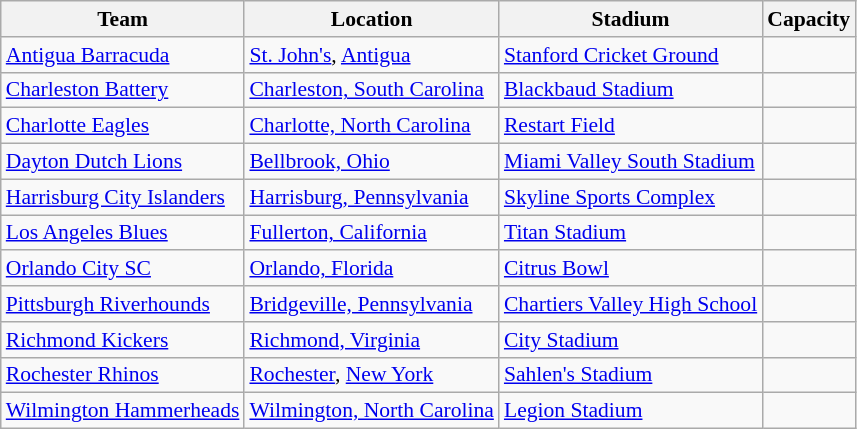<table class="wikitable" border="1" style="font-size:90%;">
<tr>
<th>Team</th>
<th>Location</th>
<th>Stadium</th>
<th>Capacity</th>
</tr>
<tr>
<td><a href='#'>Antigua Barracuda</a></td>
<td><a href='#'>St. John's</a>, <a href='#'>Antigua</a></td>
<td><a href='#'>Stanford Cricket Ground</a></td>
<td style="text-align:center;"></td>
</tr>
<tr>
<td><a href='#'>Charleston Battery</a></td>
<td><a href='#'>Charleston, South Carolina</a></td>
<td><a href='#'>Blackbaud Stadium</a></td>
<td style="text-align:center;"></td>
</tr>
<tr>
<td><a href='#'>Charlotte Eagles</a></td>
<td><a href='#'>Charlotte, North Carolina</a></td>
<td><a href='#'>Restart Field</a></td>
<td style="text-align:center;"></td>
</tr>
<tr>
<td><a href='#'>Dayton Dutch Lions</a></td>
<td><a href='#'>Bellbrook, Ohio</a></td>
<td><a href='#'>Miami Valley South Stadium</a></td>
<td style="text-align:center;"></td>
</tr>
<tr>
<td><a href='#'>Harrisburg City Islanders</a></td>
<td><a href='#'>Harrisburg, Pennsylvania</a></td>
<td><a href='#'>Skyline Sports Complex</a></td>
<td style="text-align:center;"></td>
</tr>
<tr>
<td><a href='#'>Los Angeles Blues</a></td>
<td><a href='#'>Fullerton, California</a></td>
<td><a href='#'>Titan Stadium</a></td>
<td style="text-align:center;"></td>
</tr>
<tr>
<td><a href='#'>Orlando City SC</a></td>
<td><a href='#'>Orlando, Florida</a></td>
<td><a href='#'>Citrus Bowl</a></td>
<td style="text-align:center;"></td>
</tr>
<tr>
<td><a href='#'>Pittsburgh Riverhounds</a></td>
<td><a href='#'>Bridgeville, Pennsylvania</a></td>
<td><a href='#'>Chartiers Valley High School</a></td>
<td style="text-align:center;"></td>
</tr>
<tr>
<td><a href='#'>Richmond Kickers</a></td>
<td><a href='#'>Richmond, Virginia</a></td>
<td><a href='#'>City Stadium</a></td>
<td style="text-align:center;"></td>
</tr>
<tr>
<td><a href='#'>Rochester Rhinos</a></td>
<td><a href='#'>Rochester</a>, <a href='#'>New York</a></td>
<td><a href='#'>Sahlen's Stadium</a></td>
<td style="text-align:center;"></td>
</tr>
<tr>
<td><a href='#'>Wilmington Hammerheads</a></td>
<td><a href='#'>Wilmington, North Carolina</a></td>
<td><a href='#'>Legion Stadium</a></td>
<td style="text-align:center;"></td>
</tr>
</table>
